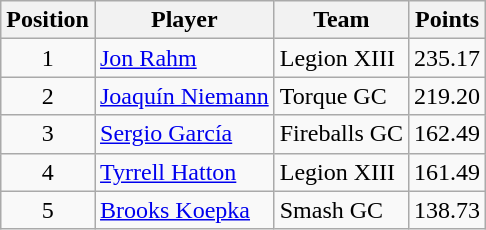<table class="wikitable">
<tr>
<th>Position</th>
<th>Player</th>
<th>Team</th>
<th>Points</th>
</tr>
<tr>
<td align=center>1</td>
<td> <a href='#'>Jon Rahm</a></td>
<td>Legion XIII</td>
<td align=center>235.17</td>
</tr>
<tr>
<td align=center>2</td>
<td> <a href='#'>Joaquín Niemann</a></td>
<td>Torque GC</td>
<td align=center>219.20</td>
</tr>
<tr>
<td align=center>3</td>
<td> <a href='#'>Sergio García</a></td>
<td>Fireballs GC</td>
<td align=center>162.49</td>
</tr>
<tr>
<td align=center>4</td>
<td> <a href='#'>Tyrrell Hatton</a></td>
<td>Legion XIII</td>
<td align=center>161.49</td>
</tr>
<tr>
<td align=center>5</td>
<td> <a href='#'>Brooks Koepka</a></td>
<td>Smash GC</td>
<td align=center>138.73</td>
</tr>
</table>
